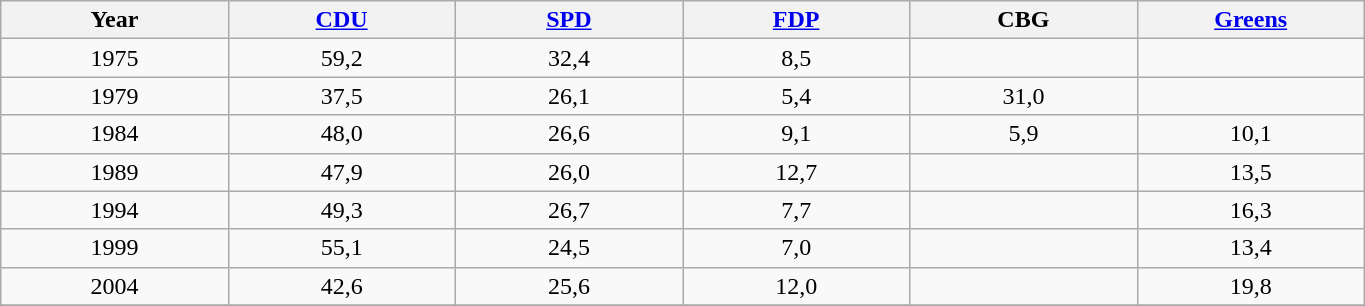<table width="72%"  class="wikitable">
<tr>
<th width="12%" bgcolor="#e4e0e4">Year</th>
<th width="12%" bgcolor="#e4e0e4"><a href='#'>CDU</a></th>
<th width="12%" bgcolor="#e4e0e4"><a href='#'>SPD</a></th>
<th width="12%" bgcolor="#e4e0e4"><a href='#'>FDP</a></th>
<th width="12%" bgcolor="#e4e0e4">CBG</th>
<th width="12%" bgcolor="#e4e0e4"><a href='#'>Greens</a></th>
</tr>
<tr>
<td align=center>1975</td>
<td align=center>59,2</td>
<td align=center>32,4</td>
<td align=center>8,5</td>
<td align=center></td>
<td align=center></td>
</tr>
<tr>
<td align=center>1979</td>
<td align=center>37,5</td>
<td align=center>26,1</td>
<td align=center>5,4</td>
<td align=center>31,0</td>
<td align=center></td>
</tr>
<tr>
<td align=center>1984</td>
<td align=center>48,0</td>
<td align=center>26,6</td>
<td align=center>9,1</td>
<td align=center>5,9</td>
<td align=center>10,1</td>
</tr>
<tr>
<td align=center>1989</td>
<td align=center>47,9</td>
<td align=center>26,0</td>
<td align=center>12,7</td>
<td align=center></td>
<td align=center>13,5</td>
</tr>
<tr>
<td align=center>1994</td>
<td align=center>49,3</td>
<td align=center>26,7</td>
<td align=center>7,7</td>
<td align=center></td>
<td align=center>16,3</td>
</tr>
<tr>
<td align=center>1999</td>
<td align=center>55,1</td>
<td align=center>24,5</td>
<td align=center>7,0</td>
<td align=center></td>
<td align=center>13,4</td>
</tr>
<tr>
<td align=center>2004</td>
<td align=center>42,6</td>
<td align=center>25,6</td>
<td align=center>12,0</td>
<td align=center></td>
<td align=center>19,8</td>
</tr>
<tr D>
</tr>
</table>
